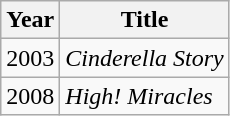<table class="wikitable">
<tr>
<th>Year</th>
<th>Title</th>
</tr>
<tr>
<td>2003</td>
<td><em>Cinderella Story</em></td>
</tr>
<tr>
<td>2008</td>
<td><em>High! Miracles</em></td>
</tr>
</table>
